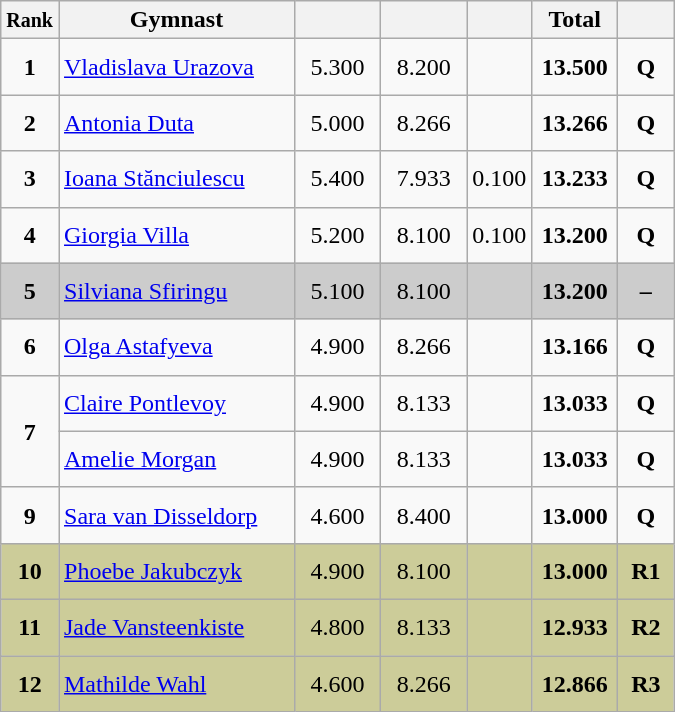<table style="text-align:center;" class="wikitable sortable">
<tr>
<th scope="col" style="width:15px;"><small>Rank</small></th>
<th scope="col" style="width:150px;">Gymnast</th>
<th scope="col" style="width:50px;"><small></small></th>
<th scope="col" style="width:50px;"><small></small></th>
<th scope="col" style="width:20px;"><small></small></th>
<th scope="col" style="width:50px;">Total</th>
<th scope="col" style="width:30px;"><small></small></th>
</tr>
<tr>
<td scope="row" style="text-align:center"><strong>1</strong></td>
<td style="height:30px; text-align:left;"> <a href='#'>Vladislava Urazova</a></td>
<td>5.300</td>
<td>8.200</td>
<td></td>
<td><strong>13.500</strong></td>
<td><strong>Q</strong></td>
</tr>
<tr>
<td scope="row" style="text-align:center"><strong>2</strong></td>
<td style="height:30px; text-align:left;"> <a href='#'>Antonia Duta</a></td>
<td>5.000</td>
<td>8.266</td>
<td></td>
<td><strong>13.266</strong></td>
<td><strong>Q</strong></td>
</tr>
<tr>
<td scope="row" style="text-align:center"><strong>3</strong></td>
<td style="height:30px; text-align:left;"> <a href='#'>Ioana Stănciulescu</a></td>
<td>5.400</td>
<td>7.933</td>
<td>0.100</td>
<td><strong>13.233</strong></td>
<td><strong>Q</strong></td>
</tr>
<tr>
<td scope="row" style="text-align:center"><strong>4</strong></td>
<td style="height:30px; text-align:left;"> <a href='#'>Giorgia Villa</a></td>
<td>5.200</td>
<td>8.100</td>
<td>0.100</td>
<td><strong>13.200</strong></td>
<td><strong>Q</strong></td>
</tr>
<tr style="background:#cccccc;">
<td scope="row" style="text-align:center"><strong>5</strong></td>
<td style="height:30px; text-align:left;"> <a href='#'>Silviana Sfiringu</a></td>
<td>5.100</td>
<td>8.100</td>
<td></td>
<td><strong>13.200</strong></td>
<td><strong>–</strong></td>
</tr>
<tr>
<td scope="row" style="text-align:center"><strong>6</strong></td>
<td style="height:30px; text-align:left;"> <a href='#'>Olga Astafyeva</a></td>
<td>4.900</td>
<td>8.266</td>
<td></td>
<td><strong>13.166</strong></td>
<td><strong>Q</strong></td>
</tr>
<tr>
<td rowspan=2 scope="row" style="text-align:center"><strong>7</strong></td>
<td style="height:30px; text-align:left;"> <a href='#'>Claire Pontlevoy</a></td>
<td>4.900</td>
<td>8.133</td>
<td></td>
<td><strong>13.033</strong></td>
<td><strong>Q</strong></td>
</tr>
<tr>
<td style="height:30px; text-align:left;"> <a href='#'>Amelie Morgan</a></td>
<td>4.900</td>
<td>8.133</td>
<td></td>
<td><strong>13.033</strong></td>
<td><strong>Q</strong></td>
</tr>
<tr>
<td scope="row" style="text-align:center"><strong>9</strong></td>
<td style="height:30px; text-align:left;"> <a href='#'>Sara van Disseldorp</a></td>
<td>4.600</td>
<td>8.400</td>
<td></td>
<td><strong>13.000</strong></td>
<td><strong>Q</strong></td>
</tr>
<tr style="background:#cccc99;">
<td scope="row" style="text-align:center"><strong>10</strong></td>
<td style="height:30px; text-align:left;"> <a href='#'>Phoebe Jakubczyk</a></td>
<td>4.900</td>
<td>8.100</td>
<td></td>
<td><strong>13.000</strong></td>
<td><strong>R1</strong></td>
</tr>
<tr style="background:#cccc99;">
<td scope="row" style="text-align:center"><strong>11</strong></td>
<td style="height:30px; text-align:left;"> <a href='#'>Jade Vansteenkiste</a></td>
<td>4.800</td>
<td>8.133</td>
<td></td>
<td><strong>12.933</strong></td>
<td><strong>R2</strong></td>
</tr>
<tr style="background:#cccc99;">
<td scope="row" style="text-align:center"><strong>12</strong></td>
<td style="height:30px; text-align:left;"> <a href='#'>Mathilde Wahl</a></td>
<td>4.600</td>
<td>8.266</td>
<td></td>
<td><strong>12.866</strong></td>
<td><strong>R3</strong></td>
</tr>
</table>
